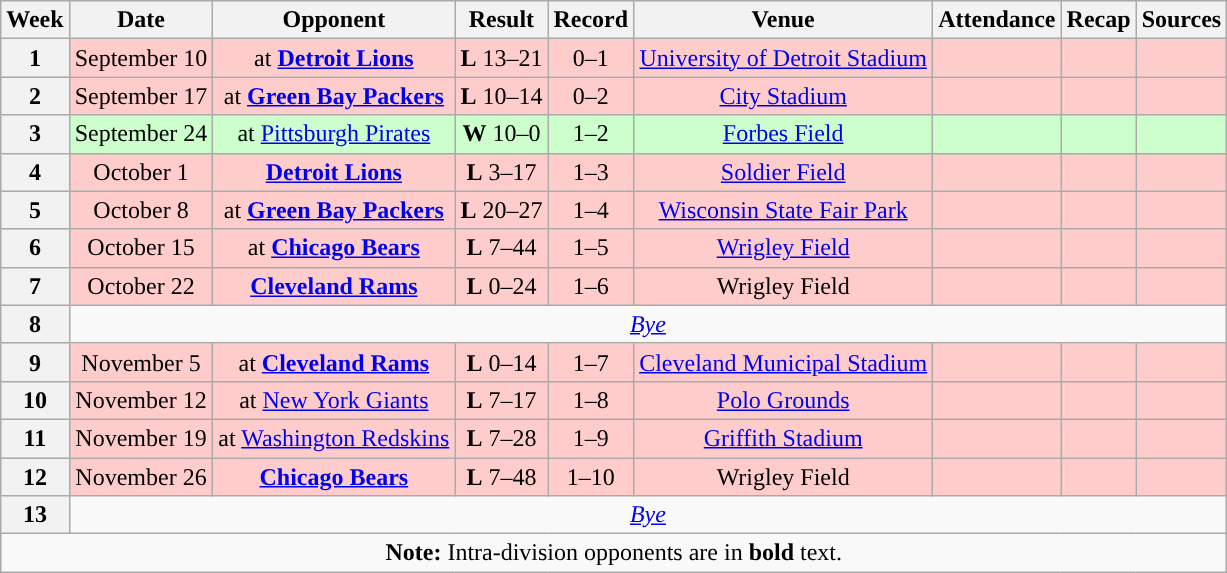<table class="wikitable" style="text-align:center">
<tr>
<th>Week</th>
<th>Date</th>
<th>Opponent</th>
<th>Result</th>
<th>Record</th>
<th>Venue</th>
<th>Attendance</th>
<th>Recap</th>
<th>Sources</th>
</tr>
<tr style="background:#fcc">
<th>1</th>
<td>September 10</td>
<td>at <strong><a href='#'>Detroit Lions</a></strong></td>
<td><strong>L</strong> 13–21</td>
<td>0–1</td>
<td><a href='#'>University of Detroit Stadium</a></td>
<td></td>
<td></td>
<td></td>
</tr>
<tr style="background:#fcc">
<th>2</th>
<td>September 17</td>
<td>at <strong><a href='#'>Green Bay Packers</a></strong></td>
<td><strong>L</strong> 10–14</td>
<td>0–2</td>
<td><a href='#'>City Stadium</a></td>
<td></td>
<td></td>
<td></td>
</tr>
<tr style="background:#cfc">
<th>3</th>
<td>September 24</td>
<td>at <a href='#'>Pittsburgh Pirates</a></td>
<td><strong>W</strong> 10–0</td>
<td>1–2</td>
<td><a href='#'>Forbes Field</a></td>
<td></td>
<td></td>
<td></td>
</tr>
<tr style="background:#fcc">
<th>4</th>
<td>October 1</td>
<td><strong><a href='#'>Detroit Lions</a></strong></td>
<td><strong>L</strong> 3–17</td>
<td>1–3</td>
<td><a href='#'>Soldier Field</a></td>
<td></td>
<td></td>
<td></td>
</tr>
<tr style="background:#fcc">
<th>5</th>
<td>October 8</td>
<td>at <strong><a href='#'>Green Bay Packers</a></strong></td>
<td><strong>L</strong> 20–27</td>
<td>1–4</td>
<td><a href='#'>Wisconsin State Fair Park</a></td>
<td></td>
<td></td>
<td></td>
</tr>
<tr style="background:#fcc">
<th>6</th>
<td>October 15</td>
<td>at <strong><a href='#'>Chicago Bears</a></strong></td>
<td><strong>L</strong> 7–44</td>
<td>1–5</td>
<td><a href='#'>Wrigley Field</a></td>
<td></td>
<td></td>
<td></td>
</tr>
<tr style="background:#fcc">
<th>7</th>
<td>October 22</td>
<td><strong><a href='#'>Cleveland Rams</a></strong></td>
<td><strong>L</strong> 0–24</td>
<td>1–6</td>
<td>Wrigley Field</td>
<td></td>
<td></td>
<td></td>
</tr>
<tr>
<th>8</th>
<td colspan="9"><em><a href='#'>Bye</a></em></td>
</tr>
<tr style="background:#fcc">
<th>9</th>
<td>November 5</td>
<td>at <strong><a href='#'>Cleveland Rams</a></strong></td>
<td><strong>L</strong> 0–14</td>
<td>1–7</td>
<td><a href='#'>Cleveland Municipal Stadium</a></td>
<td></td>
<td></td>
<td></td>
</tr>
<tr style="background:#fcc">
<th>10</th>
<td>November 12</td>
<td>at <a href='#'>New York Giants</a></td>
<td><strong>L</strong> 7–17</td>
<td>1–8</td>
<td><a href='#'>Polo Grounds</a></td>
<td></td>
<td></td>
<td></td>
</tr>
<tr style="background:#fcc">
<th>11</th>
<td>November 19</td>
<td>at <a href='#'>Washington Redskins</a></td>
<td><strong>L</strong> 7–28</td>
<td>1–9</td>
<td><a href='#'>Griffith Stadium</a></td>
<td></td>
<td></td>
<td></td>
</tr>
<tr style="background:#fcc">
<th>12</th>
<td>November 26</td>
<td><strong><a href='#'>Chicago Bears</a></strong></td>
<td><strong>L</strong> 7–48</td>
<td>1–10</td>
<td>Wrigley Field</td>
<td></td>
<td></td>
<td></td>
</tr>
<tr>
<th>13</th>
<td colspan="9"><em><a href='#'>Bye</a></em></td>
</tr>
<tr>
<td colspan="9"><strong>Note:</strong> Intra-division opponents are in <strong>bold</strong> text.</td>
</tr>
</table>
